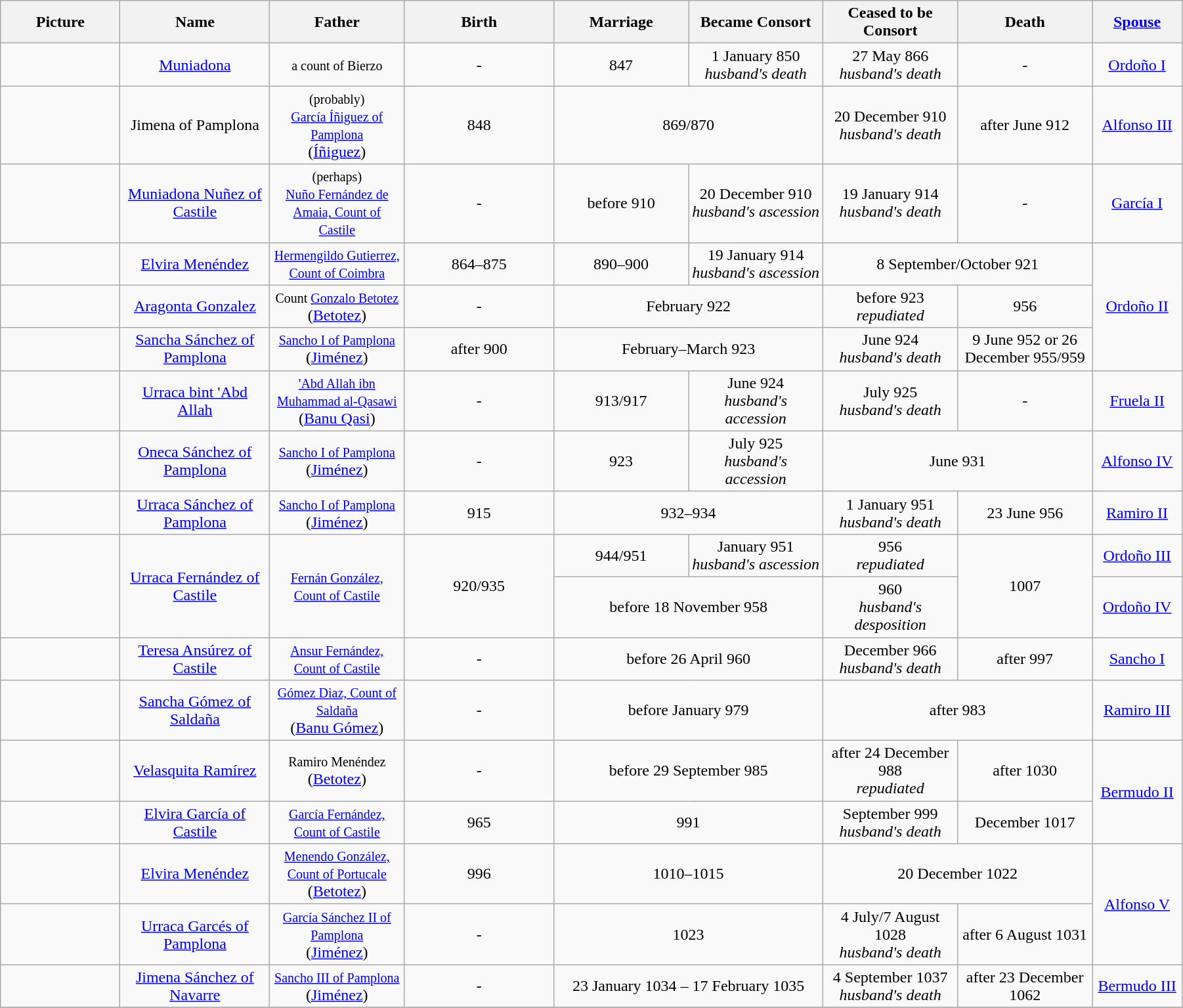<table width=95% class="wikitable">
<tr>
<th width = "8%">Picture</th>
<th width = "10%">Name</th>
<th width = "9%">Father</th>
<th width = "10%">Birth</th>
<th width = "9%">Marriage</th>
<th width = "9%">Became Consort</th>
<th width = "9%">Ceased to be Consort</th>
<th width = "9%">Death</th>
<th width = "6%"><a href='#'>Spouse</a></th>
</tr>
<tr>
<td align="center"></td>
<td align="center"><a href='#'>Muniadona</a><br></td>
<td align="center"><small>a count of Bierzo</small></td>
<td align="center">-</td>
<td align="center">847</td>
<td align="center">1 January 850<br><em>husband's death</em></td>
<td align="center">27 May 866<br><em>husband's death</em></td>
<td align="center">-</td>
<td align="center"><a href='#'>Ordoño I</a></td>
</tr>
<tr>
<td align="center"></td>
<td align="center">Jimena of Pamplona<br></td>
<td align="center"><small>(probably)<br><a href='#'>García Íñiguez of Pamplona</a></small><br>(<a href='#'>Íñiguez</a>)</td>
<td align="center">848</td>
<td align="center" colspan="2">869/870</td>
<td align="center">20 December 910<br><em>husband's death</em></td>
<td align="center">after June 912</td>
<td align="center"><a href='#'>Alfonso III</a></td>
</tr>
<tr>
<td align="center"></td>
<td align="center"><a href='#'>Muniadona Nuñez of Castile</a></td>
<td align="center"><small>(perhaps)<br><a href='#'>Nuño Fernández de Amaia, Count of Castile</a></small></td>
<td align="center">-</td>
<td align="center">before 910</td>
<td align="center">20 December 910<br><em>husband's ascession</em></td>
<td align="center">19 January 914<br><em>husband's death</em></td>
<td align="center">-</td>
<td align="center"><a href='#'>García I</a></td>
</tr>
<tr>
<td align="center"></td>
<td align="center"><a href='#'>Elvira Menéndez</a><br></td>
<td align="center"><small><a href='#'>Hermengildo Gutierrez, Count of Coimbra</a></small></td>
<td align="center">864–875</td>
<td align="center">890–900</td>
<td align="center">19 January 914<br><em>husband's ascession</em></td>
<td align="center" colspan="2">8 September/October 921</td>
<td align="center" rowspan="3"><a href='#'>Ordoño II</a></td>
</tr>
<tr>
<td align="center"></td>
<td align="center"><a href='#'>Aragonta Gonzalez</a><br></td>
<td align="center"><small>Count <a href='#'>Gonzalo Betotez</a></small><br>(<a href='#'>Betotez</a>)</td>
<td align="center">-</td>
<td align="center" colspan="2">February 922</td>
<td align="center">before 923<br><em>repudiated</em></td>
<td align="center">956</td>
</tr>
<tr>
<td align="center"></td>
<td align="center"><a href='#'>Sancha Sánchez of Pamplona</a><br></td>
<td align="center"><small><a href='#'>Sancho I of Pamplona</a></small><br>(<a href='#'>Jiménez</a>)</td>
<td align="center">after 900</td>
<td align="center" colspan="2">February–March 923</td>
<td align="center">June 924<br><em>husband's death</em></td>
<td align="center">9 June 952 or 26 December 955/959</td>
</tr>
<tr>
<td align="center"></td>
<td align="center"><a href='#'>Urraca bint 'Abd Allah</a><br></td>
<td align="center"><small><a href='#'>'Abd Allah ibn Muhammad al-Qasawi</a></small><br>(<a href='#'>Banu Qasi</a>)</td>
<td align="center">-</td>
<td align="center">913/917</td>
<td align="center">June 924<br><em>husband's accession</em></td>
<td align="center">July 925<br><em>husband's death</em></td>
<td align="center">-</td>
<td align="center"><a href='#'>Fruela II</a></td>
</tr>
<tr>
<td align="center"></td>
<td align="center"><a href='#'>Oneca Sánchez of Pamplona</a><br></td>
<td align="center"><small><a href='#'>Sancho I of Pamplona</a></small><br>(<a href='#'>Jiménez</a>)</td>
<td align="center">-</td>
<td align="center">923</td>
<td align="center">July 925<br><em>husband's accession</em></td>
<td align="center" colspan="2">June 931</td>
<td align="center"><a href='#'>Alfonso IV</a></td>
</tr>
<tr>
<td align="center"></td>
<td align="center"><a href='#'>Urraca Sánchez of Pamplona</a><br></td>
<td align="center"><small><a href='#'>Sancho I of Pamplona</a></small><br>(<a href='#'>Jiménez</a>)</td>
<td align="center">915</td>
<td align="center" colspan="2">932–934</td>
<td align="center">1 January 951<br><em>husband's death</em></td>
<td align="center">23 June 956</td>
<td align="center"><a href='#'>Ramiro II</a></td>
</tr>
<tr>
<td align="center" rowspan="2"></td>
<td align="center" rowspan="2"><a href='#'>Urraca Fernández of Castile</a><br></td>
<td align="center" rowspan="2"><small><a href='#'>Fernán González, Count of Castile</a></small></td>
<td align="center" rowspan="2">920/935</td>
<td align="center">944/951</td>
<td align="center">January 951<br><em>husband's ascession</em></td>
<td align="center">956<br><em>repudiated</em></td>
<td align="center" rowspan="2">1007</td>
<td align="center"><a href='#'>Ordoño III</a></td>
</tr>
<tr>
<td align="center" colspan="2">before 18 November 958</td>
<td align="center">960<br><em>husband's desposition</em></td>
<td align="center"><a href='#'>Ordoño IV</a></td>
</tr>
<tr>
<td align="center"></td>
<td align="center"><a href='#'>Teresa Ansúrez of Castile</a><br></td>
<td align="center"><small><a href='#'>Ansur Fernández, Count of Castile</a></small></td>
<td align="center">-</td>
<td align="center" colspan="2">before 26 April 960</td>
<td align="center">December 966<br><em>husband's death</em></td>
<td align="center">after 997</td>
<td align="center"><a href='#'>Sancho I</a></td>
</tr>
<tr>
<td align="center"></td>
<td align="center"><a href='#'>Sancha Gómez of Saldaña</a><br></td>
<td align="center"><small><a href='#'>Gómez Diaz, Count of Saldaña</a></small><br>(<a href='#'>Banu Gómez</a>)</td>
<td align="center">-</td>
<td align="center" colspan="2">before January 979</td>
<td align="center" colspan="2">after 983</td>
<td align="center"><a href='#'>Ramiro III</a></td>
</tr>
<tr>
<td align="center"></td>
<td align="center"><a href='#'>Velasquita Ramírez</a><br></td>
<td align="center"><small>Ramiro Menéndez</small><br>(<a href='#'>Betotez</a>)</td>
<td align="center">-</td>
<td align="center" colspan="2">before 29 September 985</td>
<td align="center">after 24 December 988<br><em>repudiated</em></td>
<td align="center">after 1030</td>
<td align="center" rowspan="2"><a href='#'>Bermudo II</a></td>
</tr>
<tr>
<td align="center"></td>
<td align="center"><a href='#'>Elvira García of Castile</a><br></td>
<td align="center"><small><a href='#'>García Fernández, Count of Castile</a></small></td>
<td align="center">965</td>
<td align="center" colspan="2">991</td>
<td align="center">September 999<br><em>husband's death</em></td>
<td align="center">December 1017</td>
</tr>
<tr>
<td align="center"></td>
<td align="center"><a href='#'>Elvira Menéndez</a><br></td>
<td align="center"><small><a href='#'>Menendo González, Count of Portucale</a></small><br>(<a href='#'>Betotez</a>)</td>
<td align="center">996</td>
<td align="center" colspan="2">1010–1015</td>
<td align="center" colspan="2">20 December 1022</td>
<td align="center" rowspan="2"><a href='#'>Alfonso V</a></td>
</tr>
<tr>
<td align="center"></td>
<td align="center"><a href='#'>Urraca Garcés of Pamplona</a><br></td>
<td align="center"><small><a href='#'>García Sánchez II of Pamplona</a></small><br>(<a href='#'>Jiménez</a>)</td>
<td align="center">-</td>
<td align="center" colspan="2">1023</td>
<td align="center">4 July/7 August 1028<br><em>husband's death</em></td>
<td align="center">after 6 August 1031</td>
</tr>
<tr>
<td align="center"></td>
<td align="center"><a href='#'>Jimena Sánchez of Navarre</a><br></td>
<td align="center"><small><a href='#'>Sancho III of Pamplona</a></small><br>(<a href='#'>Jiménez</a>)</td>
<td align="center">-</td>
<td align="center" colspan="2">23 January 1034 – 17 February 1035</td>
<td align="center">4 September 1037<br><em>husband's death</em></td>
<td align="center">after 23 December 1062</td>
<td align="center"><a href='#'>Bermudo III</a></td>
</tr>
<tr>
</tr>
</table>
